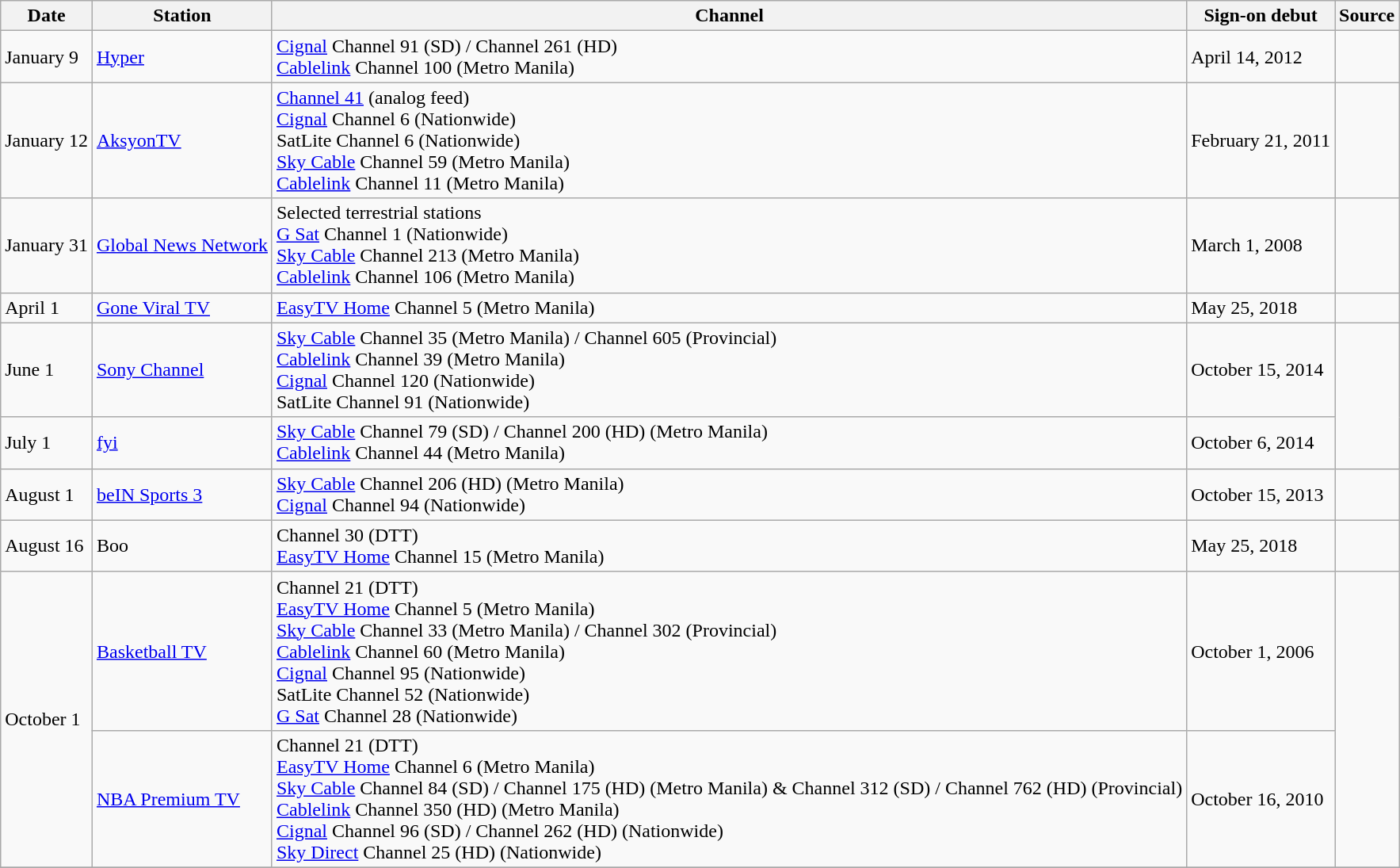<table class="wikitable">
<tr>
<th>Date</th>
<th>Station</th>
<th>Channel</th>
<th>Sign-on debut</th>
<th>Source</th>
</tr>
<tr>
<td>January 9</td>
<td><a href='#'>Hyper</a></td>
<td><a href='#'>Cignal</a> Channel 91 (SD) / Channel 261 (HD) <br> <a href='#'>Cablelink</a> Channel 100 (Metro Manila)</td>
<td>April 14, 2012</td>
<td></td>
</tr>
<tr>
<td>January 12</td>
<td><a href='#'>AksyonTV</a></td>
<td><a href='#'>Channel 41</a> (analog feed) <br><a href='#'>Cignal</a> Channel 6 (Nationwide) <br>SatLite Channel 6 (Nationwide) <br><a href='#'>Sky Cable</a> Channel 59 (Metro Manila) <br> <a href='#'>Cablelink</a> Channel 11 (Metro Manila)</td>
<td>February 21, 2011</td>
<td></td>
</tr>
<tr>
<td>January 31</td>
<td><a href='#'>Global News Network</a></td>
<td>Selected terrestrial stations<br><a href='#'>G Sat</a> Channel 1 (Nationwide)<br><a href='#'>Sky Cable</a> Channel 213 (Metro Manila)<br><a href='#'>Cablelink</a> Channel 106 (Metro Manila)</td>
<td>March 1, 2008</td>
<td></td>
</tr>
<tr>
<td>April 1</td>
<td><a href='#'>Gone Viral TV</a></td>
<td><a href='#'>EasyTV Home</a> Channel 5 (Metro Manila)</td>
<td>May 25, 2018</td>
<td></td>
</tr>
<tr>
<td>June 1</td>
<td><a href='#'>Sony Channel</a></td>
<td><a href='#'>Sky Cable</a> Channel 35 (Metro Manila) / Channel 605 (Provincial) <br><a href='#'>Cablelink</a> Channel 39 (Metro Manila) <br><a href='#'>Cignal</a> Channel 120 (Nationwide)<br>SatLite Channel 91 (Nationwide)</td>
<td>October 15, 2014</td>
<td rowspan=2></td>
</tr>
<tr>
<td>July 1</td>
<td><a href='#'>fyi</a></td>
<td><a href='#'>Sky Cable</a> Channel 79 (SD) / Channel 200 (HD) (Metro Manila)<br><a href='#'>Cablelink</a> Channel 44 (Metro Manila)</td>
<td>October 6, 2014</td>
</tr>
<tr>
<td>August 1</td>
<td><a href='#'>beIN Sports 3</a></td>
<td><a href='#'>Sky Cable</a> Channel 206 (HD) (Metro Manila)<br><a href='#'>Cignal</a> Channel 94 (Nationwide)</td>
<td>October 15, 2013</td>
<td></td>
</tr>
<tr>
<td>August 16</td>
<td>Boo</td>
<td>Channel 30 (DTT)<br><a href='#'>EasyTV Home</a> Channel 15 (Metro Manila)</td>
<td>May 25, 2018</td>
<td></td>
</tr>
<tr>
<td rowspan=2>October 1</td>
<td><a href='#'>Basketball TV</a></td>
<td>Channel 21 (DTT)<br><a href='#'>EasyTV Home</a> Channel 5 (Metro Manila)<br><a href='#'>Sky Cable</a> Channel 33 (Metro Manila) / Channel 302 (Provincial)  <br><a href='#'>Cablelink</a> Channel 60 (Metro Manila)<br><a href='#'>Cignal</a> Channel 95 (Nationwide)<br>SatLite Channel 52 (Nationwide)<br><a href='#'>G Sat</a> Channel 28 (Nationwide)</td>
<td>October 1, 2006</td>
<td rowspan=2></td>
</tr>
<tr>
<td><a href='#'>NBA Premium TV</a></td>
<td>Channel 21 (DTT)<br><a href='#'>EasyTV Home</a> Channel 6 (Metro Manila)<br><a href='#'>Sky Cable</a> Channel 84 (SD) / Channel 175 (HD) (Metro Manila) & Channel 312 (SD) / Channel 762 (HD) (Provincial) <br><a href='#'>Cablelink</a> Channel 350 (HD)  (Metro Manila) <br> <a href='#'>Cignal</a> Channel 96 (SD) / Channel 262 (HD) (Nationwide) <br> <a href='#'>Sky Direct</a> Channel 25 (HD) (Nationwide)</td>
<td>October 16, 2010</td>
</tr>
<tr>
</tr>
</table>
